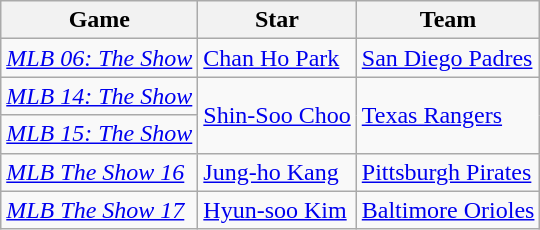<table class="wikitable">
<tr>
<th>Game</th>
<th>Star</th>
<th>Team</th>
</tr>
<tr>
<td><em><a href='#'>MLB 06: The Show</a></em></td>
<td><a href='#'>Chan Ho Park</a></td>
<td><a href='#'>San Diego Padres</a></td>
</tr>
<tr>
<td><em><a href='#'>MLB 14: The Show</a></em></td>
<td rowspan="2"><a href='#'>Shin-Soo Choo</a></td>
<td rowspan="2"><a href='#'>Texas Rangers</a></td>
</tr>
<tr>
<td><em><a href='#'>MLB 15: The Show</a></em></td>
</tr>
<tr>
<td><em><a href='#'>MLB The Show 16</a></em></td>
<td><a href='#'>Jung-ho Kang</a></td>
<td><a href='#'>Pittsburgh Pirates</a></td>
</tr>
<tr>
<td><em><a href='#'>MLB The Show 17</a></em></td>
<td><a href='#'>Hyun-soo Kim</a></td>
<td><a href='#'>Baltimore Orioles</a></td>
</tr>
</table>
